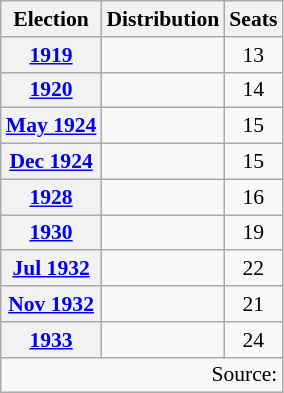<table class=wikitable style="font-size:90%; text-align:center">
<tr>
<th>Election</th>
<th>Distribution</th>
<th>Seats</th>
</tr>
<tr>
<th><a href='#'>1919</a></th>
<td align=left>            </td>
<td>13</td>
</tr>
<tr>
<th><a href='#'>1920</a></th>
<td align=left>             </td>
<td>14</td>
</tr>
<tr>
<th><a href='#'>May 1924</a></th>
<td align=left>              </td>
<td>15</td>
</tr>
<tr>
<th><a href='#'>Dec 1924</a></th>
<td align=left>              </td>
<td>15</td>
</tr>
<tr>
<th><a href='#'>1928</a></th>
<td align=left>               </td>
<td>16</td>
</tr>
<tr>
<th><a href='#'>1930</a></th>
<td align=left>                  </td>
<td>19</td>
</tr>
<tr>
<th><a href='#'>Jul 1932</a></th>
<td align=left>                     </td>
<td>22</td>
</tr>
<tr>
<th><a href='#'>Nov 1932</a></th>
<td align=left>                    </td>
<td>21</td>
</tr>
<tr>
<th><a href='#'>1933</a></th>
<td align=left>                       </td>
<td>24</td>
</tr>
<tr>
<td colspan=3 align=right>Source: </td>
</tr>
</table>
